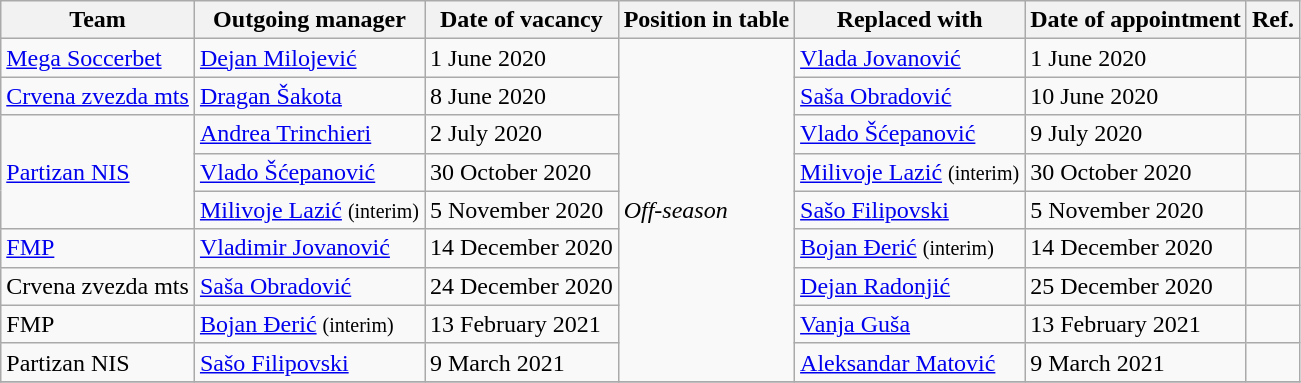<table class="wikitable sortable">
<tr>
<th>Team</th>
<th>Outgoing manager</th>
<th>Date of vacancy</th>
<th>Position in table</th>
<th>Replaced with</th>
<th>Date of appointment</th>
<th>Ref.</th>
</tr>
<tr>
<td><a href='#'>Mega Soccerbet</a></td>
<td> <a href='#'>Dejan Milojević</a></td>
<td>1 June 2020</td>
<td rowspan=9><em>Off-season</em></td>
<td> <a href='#'>Vlada Jovanović</a></td>
<td>1 June 2020</td>
<td></td>
</tr>
<tr>
<td><a href='#'>Crvena zvezda mts</a></td>
<td> <a href='#'>Dragan Šakota</a></td>
<td>8 June 2020</td>
<td> <a href='#'>Saša Obradović</a></td>
<td>10 June 2020</td>
<td></td>
</tr>
<tr>
<td rowspan=3><a href='#'>Partizan NIS</a></td>
<td> <a href='#'>Andrea Trinchieri</a></td>
<td>2 July 2020</td>
<td> <a href='#'>Vlado Šćepanović</a></td>
<td>9 July 2020</td>
<td></td>
</tr>
<tr>
<td> <a href='#'>Vlado Šćepanović</a></td>
<td>30 October 2020</td>
<td> <a href='#'>Milivoje Lazić</a> <small>(interim)</small></td>
<td>30 October 2020</td>
<td></td>
</tr>
<tr>
<td> <a href='#'>Milivoje Lazić</a> <small>(interim)</small></td>
<td>5 November 2020</td>
<td> <a href='#'>Sašo Filipovski</a></td>
<td>5 November 2020</td>
<td></td>
</tr>
<tr>
<td><a href='#'>FMP</a></td>
<td> <a href='#'>Vladimir Jovanović</a></td>
<td>14 December 2020</td>
<td> <a href='#'>Bojan Đerić</a> <small>(interim)</small></td>
<td>14 December 2020</td>
<td></td>
</tr>
<tr>
<td>Crvena zvezda mts</td>
<td> <a href='#'>Saša Obradović</a></td>
<td>24 December 2020</td>
<td> <a href='#'>Dejan Radonjić</a></td>
<td>25 December 2020</td>
<td></td>
</tr>
<tr>
<td>FMP</td>
<td> <a href='#'>Bojan Đerić</a> <small>(interim)</small></td>
<td>13 February 2021</td>
<td> <a href='#'>Vanja Guša</a></td>
<td>13 February 2021</td>
<td></td>
</tr>
<tr>
<td>Partizan NIS</td>
<td> <a href='#'>Sašo Filipovski</a></td>
<td>9 March 2021</td>
<td> <a href='#'>Aleksandar Matović</a></td>
<td>9 March 2021</td>
<td></td>
</tr>
<tr>
</tr>
</table>
